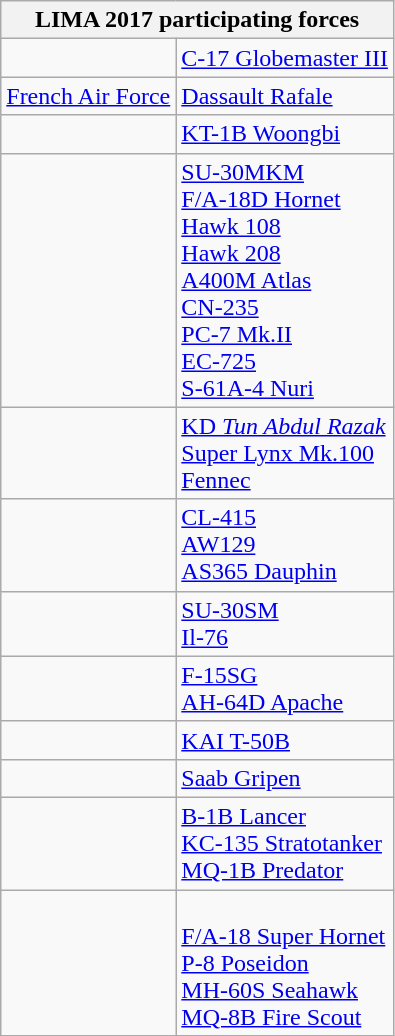<table class="wikitable collapsible collapsed">
<tr>
<th colspan=2>LIMA 2017 participating forces</th>
</tr>
<tr>
<td></td>
<td><a href='#'>C-17 Globemaster III</a></td>
</tr>
<tr>
<td> <a href='#'>French Air Force</a></td>
<td><a href='#'>Dassault Rafale</a></td>
</tr>
<tr>
<td></td>
<td><a href='#'>KT-1B Woongbi</a></td>
</tr>
<tr>
<td></td>
<td><a href='#'>SU-30MKM</a><br><a href='#'>F/A-18D Hornet</a><br><a href='#'>Hawk 108</a><br><a href='#'>Hawk 208</a><br><a href='#'>A400M Atlas</a><br><a href='#'>CN-235</a><br><a href='#'>PC-7 Mk.II</a><br><a href='#'>EC-725</a><br><a href='#'>S-61A-4 Nuri</a></td>
</tr>
<tr>
<td></td>
<td><a href='#'>KD <em>Tun Abdul Razak</em></a><br><a href='#'>Super Lynx Mk.100</a><br><a href='#'>Fennec</a></td>
</tr>
<tr>
<td></td>
<td><a href='#'>CL-415</a><br><a href='#'>AW129</a><br><a href='#'>AS365 Dauphin</a></td>
</tr>
<tr>
<td></td>
<td><a href='#'>SU-30SM</a><br><a href='#'>Il-76</a></td>
</tr>
<tr>
<td></td>
<td><a href='#'>F-15SG</a><br><a href='#'>AH-64D Apache</a></td>
</tr>
<tr>
<td></td>
<td><a href='#'>KAI T-50B</a></td>
</tr>
<tr>
<td></td>
<td><a href='#'>Saab Gripen</a></td>
</tr>
<tr>
<td></td>
<td><a href='#'>B-1B Lancer</a><br><a href='#'>KC-135 Stratotanker</a><br><a href='#'>MQ-1B Predator</a></td>
</tr>
<tr>
<td></td>
<td><br><a href='#'>F/A-18 Super Hornet</a><br><a href='#'>P-8 Poseidon</a><br><a href='#'>MH-60S Seahawk</a><br><a href='#'>MQ-8B Fire Scout</a></td>
</tr>
</table>
